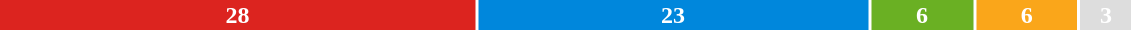<table style="width:60%; text-align:center;">
<tr style="color:white;">
<td style="background:#DC241f; width:42.42%;"><strong>28</strong></td>
<td style="background:#0087DC; width:34.85%;"><strong>23</strong></td>
<td style="background:#6AB023; width:9.09%;"><strong>6</strong></td>
<td style="background:#FAA61A; width:9.09%;"><strong>6</strong></td>
<td style="background:#DDDDDD; width:4.55%;"><strong>3</strong></td>
</tr>
<tr>
<td><span></span></td>
<td><span></span></td>
<td><span></span></td>
<td><span></span></td>
<td><span></span></td>
</tr>
</table>
